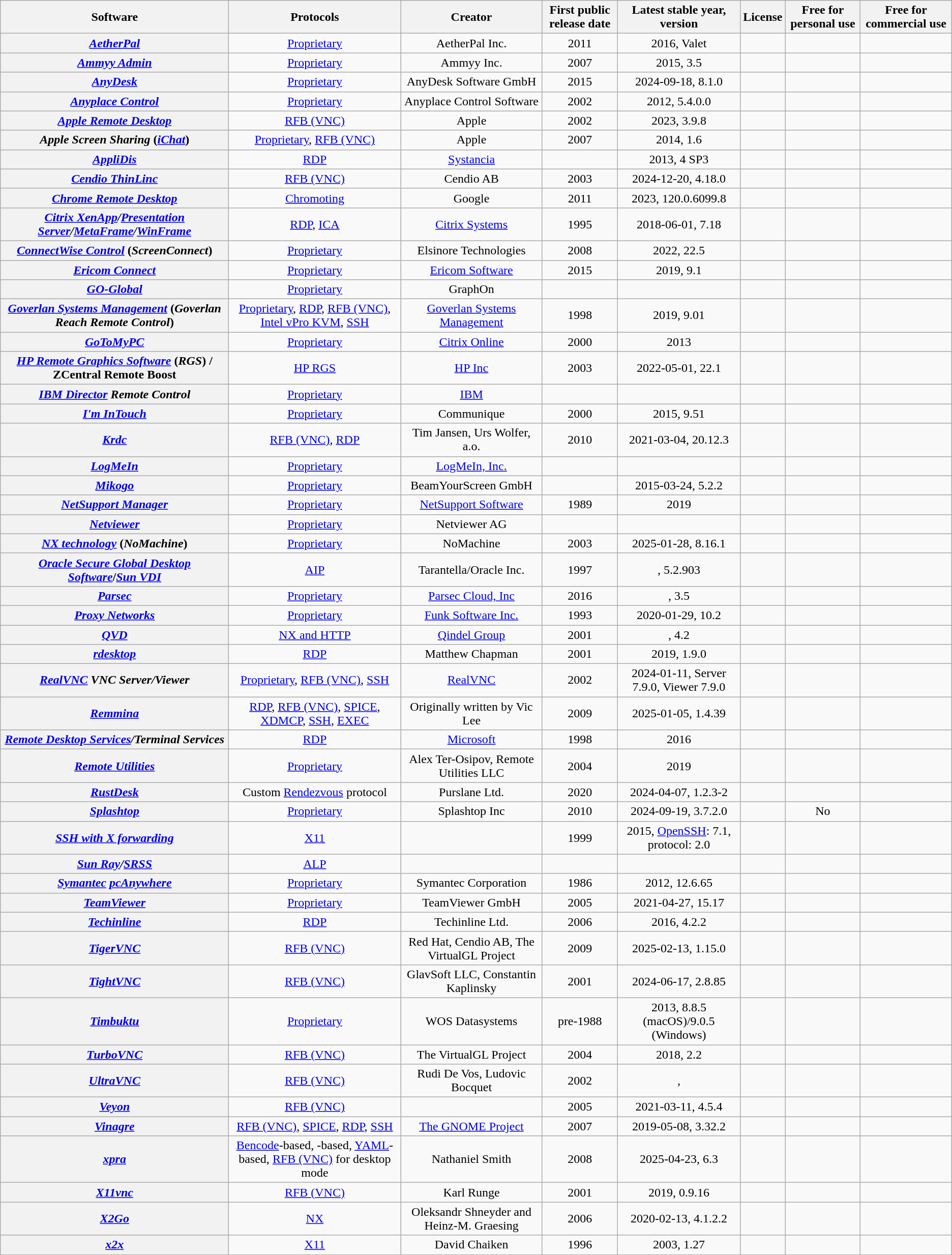<table class="wikitable plainrowheaders sortable sticky-header" style="text-align: center;">
<tr>
<th>Software</th>
<th>Protocols</th>
<th>Creator</th>
<th>First public release date</th>
<th>Latest stable year, version</th>
<th>License</th>
<th>Free for personal use</th>
<th>Free for commercial use</th>
</tr>
<tr>
<th scope="row"><em><a href='#'>AetherPal</a></em></th>
<td><a href='#'>Proprietary</a></td>
<td>AetherPal Inc.</td>
<td>2011</td>
<td>2016, Valet</td>
<td></td>
<td></td>
<td></td>
</tr>
<tr>
<th scope="row"><em><a href='#'>Ammyy Admin</a></em></th>
<td><a href='#'>Proprietary</a></td>
<td>Ammyy Inc.</td>
<td>2007</td>
<td>2015, 3.5</td>
<td></td>
<td></td>
<td></td>
</tr>
<tr>
<th scope="row"><em><a href='#'>AnyDesk</a></em></th>
<td><a href='#'>Proprietary</a></td>
<td>AnyDesk Software GmbH</td>
<td>2015</td>
<td>2024-09-18, 8.1.0</td>
<td></td>
<td></td>
<td></td>
</tr>
<tr>
<th scope="row"><em><a href='#'>Anyplace Control</a></em></th>
<td><a href='#'>Proprietary</a></td>
<td>Anyplace Control Software</td>
<td>2002</td>
<td>2012, 5.4.0.0</td>
<td></td>
<td></td>
<td></td>
</tr>
<tr>
<th scope="row"><em><a href='#'>Apple Remote Desktop</a></em></th>
<td><a href='#'>RFB (VNC)</a></td>
<td>Apple</td>
<td>2002</td>
<td>2023, 3.9.8</td>
<td></td>
<td></td>
<td></td>
</tr>
<tr>
<th scope="row"><em>Apple Screen Sharing</em> (<em><a href='#'>iChat</a></em>)</th>
<td><a href='#'>Proprietary</a>, <a href='#'>RFB (VNC)</a></td>
<td>Apple</td>
<td>2007</td>
<td>2014, 1.6</td>
<td></td>
<td></td>
<td></td>
</tr>
<tr>
<th scope="row"><em><a href='#'>AppliDis</a></em></th>
<td><a href='#'>RDP</a></td>
<td><a href='#'>Systancia</a></td>
<td></td>
<td>2013, 4 SP3</td>
<td></td>
<td></td>
<td></td>
</tr>
<tr>
<th scope="row"><em><a href='#'>Cendio ThinLinc</a></em></th>
<td><a href='#'>RFB (VNC)</a></td>
<td>Cendio AB</td>
<td>2003</td>
<td>2024-12-20, 4.18.0</td>
<td></td>
<td></td>
<td></td>
</tr>
<tr>
<th scope="row"><em><a href='#'>Chrome Remote Desktop</a></em></th>
<td><a href='#'>Chromoting</a></td>
<td>Google</td>
<td>2011</td>
<td>2023, 120.0.6099.8</td>
<td></td>
<td></td>
<td></td>
</tr>
<tr>
<th scope="row"><em><a href='#'>Citrix XenApp</a>/<a href='#'>Presentation Server</a>/<a href='#'>MetaFrame</a>/<a href='#'>WinFrame</a></em></th>
<td><a href='#'>RDP</a>, <a href='#'>ICA</a></td>
<td><a href='#'>Citrix Systems</a></td>
<td>1995</td>
<td>2018-06-01, 7.18</td>
<td></td>
<td></td>
<td></td>
</tr>
<tr>
<th scope="row"><em><a href='#'>ConnectWise Control</a></em> (<em>ScreenConnect</em>)</th>
<td><a href='#'>Proprietary</a></td>
<td>Elsinore Technologies</td>
<td>2008</td>
<td>2022, 22.5</td>
<td></td>
<td></td>
<td></td>
</tr>
<tr>
<th scope="row"><em><a href='#'>Ericom Connect</a></em></th>
<td><a href='#'>Proprietary</a></td>
<td><a href='#'>Ericom Software</a></td>
<td>2015</td>
<td>2019, 9.1</td>
<td></td>
<td></td>
<td></td>
</tr>
<tr>
<th scope="row"><em><a href='#'>GO-Global</a></em></th>
<td><a href='#'>Proprietary</a></td>
<td>GraphOn</td>
<td></td>
<td></td>
<td></td>
<td></td>
<td></td>
</tr>
<tr>
<th scope="row"><em><a href='#'>Goverlan Systems Management</a></em> (<em>Goverlan Reach Remote Control</em>)</th>
<td><a href='#'>Proprietary</a>, <a href='#'>RDP</a>, <a href='#'>RFB (VNC)</a>, <a href='#'>Intel vPro KVM</a>, <a href='#'>SSH</a></td>
<td><a href='#'>Goverlan Systems Management</a></td>
<td>1998</td>
<td>2019, 9.01</td>
<td></td>
<td></td>
<td></td>
</tr>
<tr>
<th scope="row"><em><a href='#'>GoToMyPC</a></em></th>
<td><a href='#'>Proprietary</a></td>
<td><a href='#'>Citrix Online</a></td>
<td>2000</td>
<td>2013</td>
<td></td>
<td></td>
<td></td>
</tr>
<tr>
<th scope="row"><em><a href='#'>HP Remote Graphics Software</a></em> (<em>RGS</em>) / ZCentral Remote Boost</th>
<td><a href='#'>HP RGS</a></td>
<td><a href='#'>HP Inc</a></td>
<td>2003</td>
<td>2022-05-01, 22.1</td>
<td></td>
<td></td>
<td></td>
</tr>
<tr>
<th scope="row"><em><a href='#'>IBM Director</a> Remote Control</em></th>
<td><a href='#'>Proprietary</a></td>
<td><a href='#'>IBM</a></td>
<td></td>
<td></td>
<td></td>
<td></td>
<td></td>
</tr>
<tr>
<th scope="row"><em><a href='#'>I'm InTouch</a></em></th>
<td><a href='#'>Proprietary</a></td>
<td>Communique</td>
<td>2000</td>
<td>2015, 9.51</td>
<td></td>
<td></td>
<td></td>
</tr>
<tr>
<th scope="row"><em><a href='#'>Krdc</a></em></th>
<td><a href='#'>RFB (VNC)</a>, <a href='#'>RDP</a></td>
<td>Tim Jansen, Urs Wolfer, a.o.</td>
<td>2010</td>
<td>2021-03-04, 20.12.3</td>
<td></td>
<td></td>
<td></td>
</tr>
<tr>
<th scope="row"><em><a href='#'>LogMeIn</a></em></th>
<td><a href='#'>Proprietary</a></td>
<td><a href='#'>LogMeIn, Inc.</a></td>
<td></td>
<td></td>
<td></td>
<td></td>
<td></td>
</tr>
<tr>
<th scope="row"><em><a href='#'>Mikogo</a></em></th>
<td><a href='#'>Proprietary</a></td>
<td>BeamYourScreen GmbH</td>
<td></td>
<td>2015-03-24, 5.2.2</td>
<td></td>
<td></td>
<td></td>
</tr>
<tr>
<th scope="row"><em><a href='#'>NetSupport Manager</a></em></th>
<td><a href='#'>Proprietary</a></td>
<td><a href='#'>NetSupport Software</a></td>
<td>1989</td>
<td>2019</td>
<td></td>
<td></td>
<td></td>
</tr>
<tr>
<th scope="row"><em><a href='#'>Netviewer</a></em></th>
<td><a href='#'>Proprietary</a></td>
<td>Netviewer AG</td>
<td></td>
<td></td>
<td></td>
<td></td>
<td></td>
</tr>
<tr>
<th scope="row"><em><a href='#'>NX technology</a></em> (<em>NoMachine</em>)</th>
<td><a href='#'>Proprietary</a></td>
<td>NoMachine</td>
<td>2003</td>
<td>2025-01-28, 8.16.1</td>
<td></td>
<td></td>
<td></td>
</tr>
<tr>
<th scope="row"><em><a href='#'>Oracle Secure Global Desktop Software</a></em>/<em><a href='#'>Sun VDI</a></em></th>
<td><a href='#'>AIP</a></td>
<td>Tarantella/Oracle Inc.</td>
<td>1997</td>
<td>, 5.2.903</td>
<td></td>
<td></td>
<td></td>
</tr>
<tr>
<th scope="row"><em><a href='#'>Parsec</a></em></th>
<td><a href='#'>Proprietary</a></td>
<td><a href='#'>Parsec Cloud, Inc</a></td>
<td>2016</td>
<td>, 3.5</td>
<td></td>
<td></td>
<td></td>
</tr>
<tr>
<th scope="row"><em><a href='#'>Proxy Networks</a></em></th>
<td><a href='#'>Proprietary</a></td>
<td><a href='#'>Funk Software Inc.</a></td>
<td>1993</td>
<td>2020-01-29, 10.2</td>
<td></td>
<td></td>
<td></td>
</tr>
<tr>
<th scope="row"><em><a href='#'>QVD</a></em></th>
<td><a href='#'>NX and HTTP</a></td>
<td><a href='#'>Qindel Group</a></td>
<td>2001</td>
<td>, 4.2</td>
<td></td>
<td></td>
<td></td>
</tr>
<tr>
<th scope="row"><em><a href='#'>rdesktop</a></em></th>
<td><a href='#'>RDP</a></td>
<td>Matthew Chapman</td>
<td>2001</td>
<td>2019, 1.9.0</td>
<td></td>
<td></td>
<td></td>
</tr>
<tr>
<th scope="row"><em><a href='#'>RealVNC</a> VNC Server/Viewer</em></th>
<td><a href='#'>Proprietary</a>, <a href='#'>RFB (VNC)</a>, <a href='#'>SSH</a></td>
<td><a href='#'>RealVNC</a></td>
<td>2002</td>
<td>2024-01-11, Server 7.9.0, Viewer 7.9.0</td>
<td></td>
<td></td>
<td></td>
</tr>
<tr>
<th scope="row"><em><a href='#'>Remmina</a></em></th>
<td><a href='#'>RDP</a>, <a href='#'>RFB (VNC)</a>, <a href='#'>SPICE</a>, <a href='#'>XDMCP</a>, <a href='#'>SSH</a>, <a href='#'>EXEC</a></td>
<td>Originally written by Vic Lee</td>
<td>2009</td>
<td>2025-01-05, 1.4.39</td>
<td></td>
<td></td>
<td></td>
</tr>
<tr>
<th scope="row"><em><a href='#'>Remote Desktop Services</a>/Terminal Services</em></th>
<td><a href='#'>RDP</a></td>
<td><a href='#'>Microsoft</a></td>
<td>1998</td>
<td>2016 </td>
<td></td>
<td></td>
<td></td>
</tr>
<tr>
<th scope="row"><em><a href='#'>Remote Utilities</a></em></th>
<td><a href='#'>Proprietary</a></td>
<td>Alex Ter-Osipov, Remote Utilities LLC</td>
<td>2004</td>
<td>2019</td>
<td></td>
<td></td>
<td></td>
</tr>
<tr>
<th scope="row"><em><a href='#'>RustDesk</a></em></th>
<td>Custom <a href='#'>Rendezvous</a> protocol</td>
<td>Purslane Ltd.</td>
<td>2020</td>
<td>2024-04-07, 1.2.3-2</td>
<td></td>
<td></td>
<td></td>
</tr>
<tr>
<th scope="row"><em><a href='#'>Splashtop</a></em></th>
<td><a href='#'>Proprietary</a></td>
<td>Splashtop Inc</td>
<td>2010</td>
<td>2024-09-19, 3.7.2.0</td>
<td></td>
<td>No</td>
<td></td>
</tr>
<tr>
<th scope="row"><em><a href='#'>SSH with X forwarding</a></em></th>
<td><a href='#'>X11</a></td>
<td></td>
<td>1999</td>
<td>2015, <a href='#'>OpenSSH</a>: 7.1, protocol: 2.0</td>
<td></td>
<td></td>
<td></td>
</tr>
<tr>
<th scope="row"><em><a href='#'>Sun Ray</a>/<a href='#'>SRSS</a></em></th>
<td><a href='#'>ALP</a></td>
<td></td>
<td></td>
<td></td>
<td></td>
<td></td>
<td></td>
</tr>
<tr>
<th scope="row"><em><a href='#'>Symantec</a> <a href='#'>pcAnywhere</a></em></th>
<td><a href='#'>Proprietary</a></td>
<td>Symantec Corporation</td>
<td>1986</td>
<td>2012, 12.6.65</td>
<td></td>
<td></td>
<td></td>
</tr>
<tr>
<th scope="row"><em><a href='#'>TeamViewer</a></em></th>
<td><a href='#'>Proprietary</a></td>
<td>TeamViewer GmbH</td>
<td>2005</td>
<td>2021-04-27, 15.17</td>
<td></td>
<td></td>
<td></td>
</tr>
<tr>
<th scope="row"><em><a href='#'>Techinline</a></em></th>
<td><a href='#'>RDP</a></td>
<td>Techinline Ltd.</td>
<td>2006</td>
<td>2016, 4.2.2</td>
<td></td>
<td></td>
<td></td>
</tr>
<tr>
<th scope="row"><em><a href='#'>TigerVNC</a></em></th>
<td><a href='#'>RFB (VNC)</a></td>
<td>Red Hat, Cendio AB, The VirtualGL Project</td>
<td>2009</td>
<td>2025-02-13, 1.15.0</td>
<td></td>
<td></td>
<td></td>
</tr>
<tr>
<th scope="row"><em><a href='#'>TightVNC</a></em></th>
<td><a href='#'>RFB (VNC)</a></td>
<td>GlavSoft LLC, Constantin Kaplinsky</td>
<td>2001</td>
<td>2024-06-17, 2.8.85</td>
<td></td>
<td></td>
<td></td>
</tr>
<tr>
<th scope="row"><em><a href='#'>Timbuktu</a></em></th>
<td><a href='#'>Proprietary</a></td>
<td>WOS Datasystems</td>
<td>pre-1988</td>
<td>2013, 8.8.5 (macOS)/9.0.5 (Windows)</td>
<td></td>
<td></td>
<td></td>
</tr>
<tr>
<th scope="row"><em><a href='#'>TurboVNC</a></em></th>
<td><a href='#'>RFB (VNC)</a></td>
<td>The VirtualGL Project</td>
<td>2004</td>
<td>2018, 2.2</td>
<td></td>
<td></td>
<td></td>
</tr>
<tr>
<th scope="row"><em><a href='#'>UltraVNC</a></em></th>
<td><a href='#'>RFB (VNC)</a></td>
<td>Rudi De Vos, Ludovic Bocquet</td>
<td>2002</td>
<td>, </td>
<td></td>
<td></td>
<td></td>
</tr>
<tr>
<th scope="row"><em><a href='#'>Veyon</a></em></th>
<td><a href='#'>RFB (VNC)</a></td>
<td></td>
<td>2005</td>
<td>2021-03-11, 4.5.4</td>
<td></td>
<td></td>
<td></td>
</tr>
<tr>
<th scope="row"><em><a href='#'>Vinagre</a></em></th>
<td><a href='#'>RFB (VNC)</a>, <a href='#'>SPICE</a>, <a href='#'>RDP</a>, <a href='#'>SSH</a></td>
<td><a href='#'>The GNOME Project</a></td>
<td>2007</td>
<td>2019-05-08, 3.32.2</td>
<td></td>
<td></td>
<td></td>
</tr>
<tr>
<th scope="row"><em><a href='#'>xpra</a></em></th>
<td><a href='#'>Bencode</a>-based, -based, <a href='#'>YAML</a>-based, <a href='#'>RFB (VNC)</a> for desktop mode</td>
<td>Nathaniel Smith</td>
<td>2008</td>
<td>2025-04-23, 6.3</td>
<td></td>
<td></td>
<td></td>
</tr>
<tr>
<th scope="row"><em><a href='#'>X11vnc</a></em></th>
<td><a href='#'>RFB (VNC)</a></td>
<td>Karl Runge</td>
<td>2001</td>
<td>2019, 0.9.16</td>
<td></td>
<td></td>
<td></td>
</tr>
<tr>
<th scope="row"><em><a href='#'>X2Go</a></em></th>
<td><a href='#'>NX</a></td>
<td>Oleksandr Shneyder and Heinz-M. Graesing</td>
<td>2006</td>
<td>2020-02-13, 4.1.2.2</td>
<td></td>
<td></td>
<td></td>
</tr>
<tr>
<th scope="row"><em><a href='#'>x2x</a></em></th>
<td><a href='#'>X11</a></td>
<td>David Chaiken</td>
<td>1996</td>
<td>2003, 1.27</td>
<td></td>
<td></td>
<td></td>
</tr>
</table>
